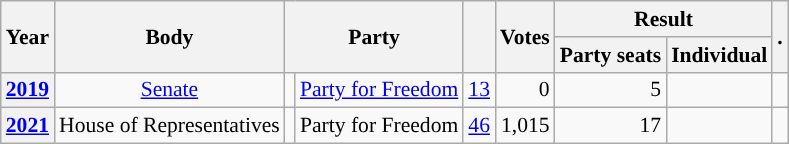<table class="wikitable plainrowheaders sortable" border=2 cellpadding=4 cellspacing=0 style="border: 1px #aaa solid; font-size: 90%; text-align:center;">
<tr>
<th scope="col" rowspan=2>Year</th>
<th scope="col" rowspan=2>Body</th>
<th scope="col" colspan=2 rowspan=2>Party</th>
<th scope="col" rowspan=2></th>
<th scope="col" rowspan=2>Votes</th>
<th scope="colgroup" colspan=2>Result</th>
<th scope="col" rowspan=2 class="unsortable">.</th>
</tr>
<tr>
<th scope="col">Party seats</th>
<th scope="col">Individual</th>
</tr>
<tr>
<th scope="row"><a href='#'>2019</a></th>
<td><a href='#'>Senate</a></td>
<td style="background-color:"></td>
<td><a href='#'>Party for Freedom</a></td>
<td style=text-align:right><a href='#'>13</a></td>
<td style=text-align:right>0</td>
<td style=text-align:right>5</td>
<td></td>
<td></td>
</tr>
<tr>
<th scope="row"><a href='#'>2021</a></th>
<td>House of Representatives</td>
<td style="background-color:"></td>
<td>Party for Freedom</td>
<td style=text-align:right><a href='#'>46</a></td>
<td style=text-align:right>1,015</td>
<td style=text-align:right>17</td>
<td></td>
<td></td>
</tr>
</table>
